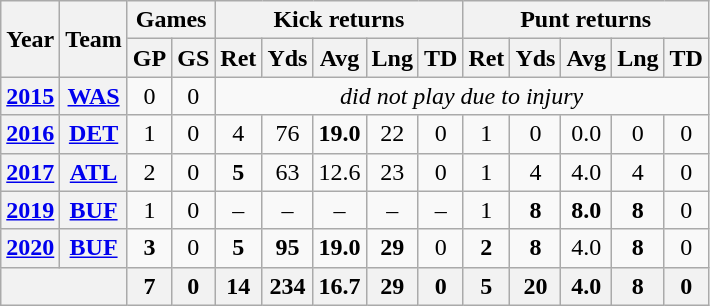<table class="wikitable" style="text-align:center;">
<tr>
<th rowspan="2">Year</th>
<th rowspan="2">Team</th>
<th colspan="2">Games</th>
<th colspan="5">Kick returns</th>
<th colspan="5">Punt returns</th>
</tr>
<tr>
<th>GP</th>
<th>GS</th>
<th>Ret</th>
<th>Yds</th>
<th>Avg</th>
<th>Lng</th>
<th>TD</th>
<th>Ret</th>
<th>Yds</th>
<th>Avg</th>
<th>Lng</th>
<th>TD</th>
</tr>
<tr>
<th><a href='#'>2015</a></th>
<th><a href='#'>WAS</a></th>
<td>0</td>
<td>0</td>
<td colspan="20"><em>did not play due to injury</em></td>
</tr>
<tr>
<th><a href='#'>2016</a></th>
<th><a href='#'>DET</a></th>
<td>1</td>
<td>0</td>
<td>4</td>
<td>76</td>
<td><strong>19.0</strong></td>
<td>22</td>
<td>0</td>
<td>1</td>
<td>0</td>
<td>0.0</td>
<td>0</td>
<td>0</td>
</tr>
<tr>
<th><a href='#'>2017</a></th>
<th><a href='#'>ATL</a></th>
<td>2</td>
<td>0</td>
<td><strong>5</strong></td>
<td>63</td>
<td>12.6</td>
<td>23</td>
<td>0</td>
<td>1</td>
<td>4</td>
<td>4.0</td>
<td>4</td>
<td>0</td>
</tr>
<tr>
<th><a href='#'>2019</a></th>
<th><a href='#'>BUF</a></th>
<td>1</td>
<td>0</td>
<td>–</td>
<td>–</td>
<td>–</td>
<td>–</td>
<td>–</td>
<td>1</td>
<td><strong>8</strong></td>
<td><strong>8.0</strong></td>
<td><strong>8</strong></td>
<td>0</td>
</tr>
<tr>
<th><a href='#'>2020</a></th>
<th><a href='#'>BUF</a></th>
<td><strong>3</strong></td>
<td>0</td>
<td><strong>5</strong></td>
<td><strong>95</strong></td>
<td><strong>19.0</strong></td>
<td><strong>29</strong></td>
<td>0</td>
<td><strong>2</strong></td>
<td><strong>8</strong></td>
<td>4.0</td>
<td><strong>8</strong></td>
<td>0</td>
</tr>
<tr>
<th colspan="2"></th>
<th>7</th>
<th>0</th>
<th>14</th>
<th>234</th>
<th>16.7</th>
<th>29</th>
<th>0</th>
<th>5</th>
<th>20</th>
<th>4.0</th>
<th>8</th>
<th>0</th>
</tr>
</table>
